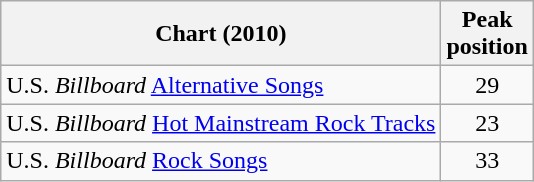<table class="wikitable sortable">
<tr>
<th>Chart (2010)</th>
<th>Peak<br>position</th>
</tr>
<tr>
<td>U.S. <em>Billboard</em> <a href='#'>Alternative Songs</a></td>
<td style="text-align:center;">29</td>
</tr>
<tr>
<td>U.S. <em>Billboard</em> <a href='#'>Hot Mainstream Rock Tracks</a></td>
<td style="text-align:center;">23</td>
</tr>
<tr>
<td>U.S. <em>Billboard</em> <a href='#'>Rock Songs</a></td>
<td style="text-align:center;">33</td>
</tr>
</table>
